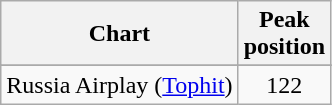<table class="wikitable sortable">
<tr>
<th>Chart</th>
<th>Peak<br>position</th>
</tr>
<tr>
</tr>
<tr>
</tr>
<tr>
<td>Russia Airplay (<a href='#'>Tophit</a>)</td>
<td align="center">122</td>
</tr>
</table>
